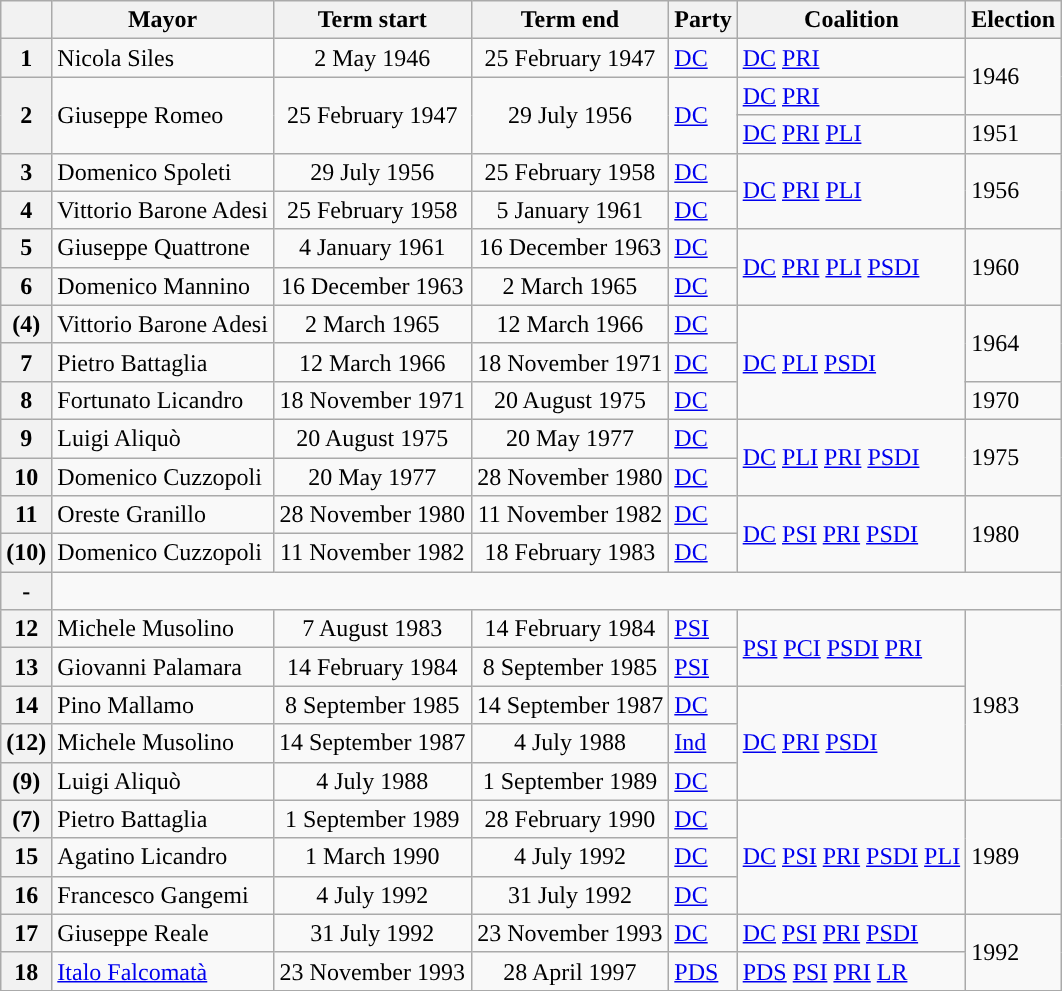<table class="wikitable">
<tr>
<th class=unsortable> </th>
<th>Mayor</th>
<th>Term start</th>
<th>Term end</th>
<th>Party</th>
<th>Coalition</th>
<th>Election</th>
</tr>
<tr>
<th style="background:">1</th>
<td>Nicola Siles</td>
<td align=center>2 May 1946</td>
<td align=center>25 February 1947</td>
<td><a href='#'>DC</a></td>
<td><a href='#'>DC</a>  <a href='#'>PRI</a></td>
<td rowspan=2>1946</td>
</tr>
<tr>
<th rowspan=2 style="background:">2</th>
<td rowspan=2>Giuseppe Romeo</td>
<td rowspan=2 align=center>25 February 1947</td>
<td rowspan=2 align=center>29 July 1956</td>
<td rowspan=2><a href='#'>DC</a></td>
<td><a href='#'>DC</a>  <a href='#'>PRI</a></td>
</tr>
<tr>
<td><a href='#'>DC</a>  <a href='#'>PRI</a>  <a href='#'>PLI</a></td>
<td>1951</td>
</tr>
<tr>
<th style="background:">3</th>
<td>Domenico Spoleti</td>
<td align=center>29 July 1956</td>
<td align=center>25 February 1958</td>
<td><a href='#'>DC</a></td>
<td rowspan=2><a href='#'>DC</a>  <a href='#'>PRI</a>  <a href='#'>PLI</a></td>
<td rowspan=2>1956</td>
</tr>
<tr>
<th style="background:">4</th>
<td>Vittorio Barone Adesi</td>
<td align=center>25 February 1958</td>
<td align=center>5 January 1961</td>
<td><a href='#'>DC</a></td>
</tr>
<tr>
<th style="background:">5</th>
<td>Giuseppe Quattrone</td>
<td align=center>4 January 1961</td>
<td align=center>16 December 1963</td>
<td><a href='#'>DC</a></td>
<td rowspan=2><a href='#'>DC</a>  <a href='#'>PRI</a>  <a href='#'>PLI</a>  <a href='#'>PSDI</a></td>
<td rowspan=2>1960</td>
</tr>
<tr>
<th style="background:">6</th>
<td>Domenico Mannino</td>
<td align=center>16 December 1963</td>
<td align=center>2 March 1965</td>
<td><a href='#'>DC</a></td>
</tr>
<tr>
<th style="background:">(4)</th>
<td>Vittorio Barone Adesi</td>
<td align=center>2 March 1965</td>
<td align=center>12 March 1966</td>
<td><a href='#'>DC</a></td>
<td rowspan=3><a href='#'>DC</a>  <a href='#'>PLI</a>  <a href='#'>PSDI</a></td>
<td rowspan=2>1964</td>
</tr>
<tr>
<th style="background:">7</th>
<td>Pietro Battaglia</td>
<td align=center>12 March 1966</td>
<td align=center>18 November 1971</td>
<td><a href='#'>DC</a></td>
</tr>
<tr>
<th style="background:">8</th>
<td>Fortunato Licandro</td>
<td align=center>18 November 1971</td>
<td align=center>20 August 1975</td>
<td><a href='#'>DC</a></td>
<td>1970</td>
</tr>
<tr>
<th style="background:">9</th>
<td>Luigi Aliquò</td>
<td align=center>20 August 1975</td>
<td align=center>20 May 1977</td>
<td><a href='#'>DC</a></td>
<td rowspan=2><a href='#'>DC</a>  <a href='#'>PLI</a>  <a href='#'>PRI</a>  <a href='#'>PSDI</a></td>
<td rowspan=2>1975</td>
</tr>
<tr>
<th style="background:">10</th>
<td>Domenico Cuzzopoli</td>
<td align=center>20 May 1977</td>
<td align=center>28 November 1980</td>
<td><a href='#'>DC</a></td>
</tr>
<tr>
<th style="background:">11</th>
<td>Oreste Granillo</td>
<td align=center>28 November 1980</td>
<td align=center>11 November 1982</td>
<td><a href='#'>DC</a></td>
<td rowspan=2><a href='#'>DC</a>  <a href='#'>PSI</a>  <a href='#'>PRI</a>  <a href='#'>PSDI</a></td>
<td rowspan=2>1980</td>
</tr>
<tr>
<th style="background:">(10)</th>
<td>Domenico Cuzzopoli</td>
<td align=center>11 November 1982</td>
<td align=center>18 February 1983</td>
<td><a href='#'>DC</a></td>
</tr>
<tr>
<th style="background:; color:black">-</th>
<td colspan="6"></td>
</tr>
<tr>
<th style="background:">12</th>
<td>Michele Musolino</td>
<td align=center>7 August 1983</td>
<td align=center>14 February 1984</td>
<td><a href='#'>PSI</a></td>
<td rowspan=2><a href='#'>PSI</a>  <a href='#'>PCI</a>  <a href='#'>PSDI</a>  <a href='#'>PRI</a></td>
<td rowspan=5>1983</td>
</tr>
<tr>
<th style="background:">13</th>
<td>Giovanni Palamara</td>
<td align=center>14 February 1984</td>
<td align=center>8 September 1985</td>
<td><a href='#'>PSI</a></td>
</tr>
<tr>
<th style="background:">14</th>
<td>Pino Mallamo</td>
<td align=center>8 September 1985</td>
<td align=center>14 September 1987</td>
<td><a href='#'>DC</a></td>
<td rowspan=3><a href='#'>DC</a>  <a href='#'>PRI</a>  <a href='#'>PSDI</a></td>
</tr>
<tr>
<th style="background: ; color:black">(12)</th>
<td>Michele Musolino</td>
<td align=center>14 September 1987</td>
<td align=center>4 July 1988</td>
<td><a href='#'>Ind</a></td>
</tr>
<tr>
<th style="background:">(9)</th>
<td>Luigi Aliquò</td>
<td align=center>4 July 1988</td>
<td align=center>1 September 1989</td>
<td><a href='#'>DC</a></td>
</tr>
<tr>
<th style="background:">(7)</th>
<td>Pietro Battaglia</td>
<td align=center>1 September 1989</td>
<td align=center>28 February 1990</td>
<td><a href='#'>DC</a></td>
<td rowspan=3><a href='#'>DC</a>  <a href='#'>PSI</a>  <a href='#'>PRI</a>  <a href='#'>PSDI</a>  <a href='#'>PLI</a></td>
<td rowspan=3>1989</td>
</tr>
<tr>
<th style="background:">15</th>
<td>Agatino Licandro</td>
<td align=center>1 March 1990</td>
<td align=center>4 July 1992</td>
<td><a href='#'>DC</a></td>
</tr>
<tr>
<th style="background:">16</th>
<td>Francesco Gangemi</td>
<td align=center>4 July 1992</td>
<td align=center>31 July 1992</td>
<td><a href='#'>DC</a></td>
</tr>
<tr>
<th style="background:">17</th>
<td>Giuseppe Reale</td>
<td align=center>31 July 1992</td>
<td align=center>23 November 1993</td>
<td><a href='#'>DC</a></td>
<td><a href='#'>DC</a>  <a href='#'>PSI</a>  <a href='#'>PRI</a>  <a href='#'>PSDI</a></td>
<td rowspan=2>1992</td>
</tr>
<tr>
<th style="background:">18</th>
<td><a href='#'>Italo Falcomatà</a></td>
<td align=center>23 November 1993</td>
<td align=center>28 April 1997</td>
<td><a href='#'>PDS</a></td>
<td><a href='#'>PDS</a>  <a href='#'>PSI</a>  <a href='#'>PRI</a>  <a href='#'>LR</a></td>
</tr>
<tr>
</tr>
</table>
